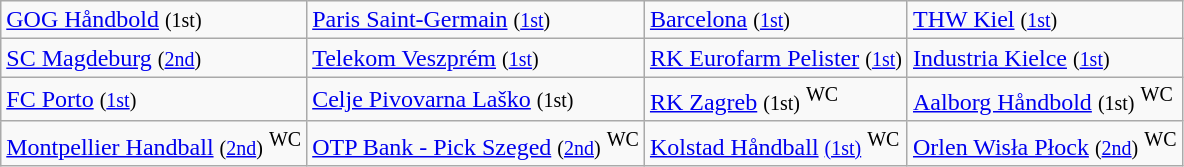<table class="wikitable">
<tr>
<td> <a href='#'>GOG Håndbold</a> <small>(1st)</small></td>
<td> <a href='#'>Paris Saint-Germain</a> <small>(<a href='#'>1st</a>)</small></td>
<td> <a href='#'>Barcelona</a> <small>(<a href='#'>1st</a>)</small></td>
<td> <a href='#'>THW Kiel</a> <small>(<a href='#'>1st</a>)</small></td>
</tr>
<tr>
<td> <a href='#'>SC Magdeburg</a> <small>(<a href='#'>2nd</a>)</small></td>
<td> <a href='#'>Telekom Veszprém</a> <small>(<a href='#'>1st</a>)</small></td>
<td> <a href='#'>RK Eurofarm Pelister</a> <small>(<a href='#'>1st</a>)</small></td>
<td> <a href='#'>Industria Kielce</a> <small>(<a href='#'>1st</a>)</small></td>
</tr>
<tr>
<td> <a href='#'>FC Porto</a> <small>(<a href='#'>1st</a>)</small></td>
<td> <a href='#'>Celje Pivovarna Laško</a> <small>(1st)</small></td>
<td> <a href='#'>RK Zagreb</a> <small>(1st)</small> <sup>WC</sup></td>
<td> <a href='#'>Aalborg Håndbold</a> <small>(1st)</small> <sup>WC</sup></td>
</tr>
<tr>
<td> <a href='#'>Montpellier Handball</a> <small>(<a href='#'>2nd</a>)</small> <sup>WC</sup></td>
<td> <a href='#'>OTP Bank - Pick Szeged</a> <small>(<a href='#'>2nd</a>)</small> <sup>WC</sup></td>
<td> <a href='#'>Kolstad Håndball</a> <small><a href='#'>(1st)</a></small> <sup>WC</sup></td>
<td> <a href='#'>Orlen Wisła Płock</a> <small>(<a href='#'>2nd</a>)</small> <sup>WC</sup></td>
</tr>
</table>
